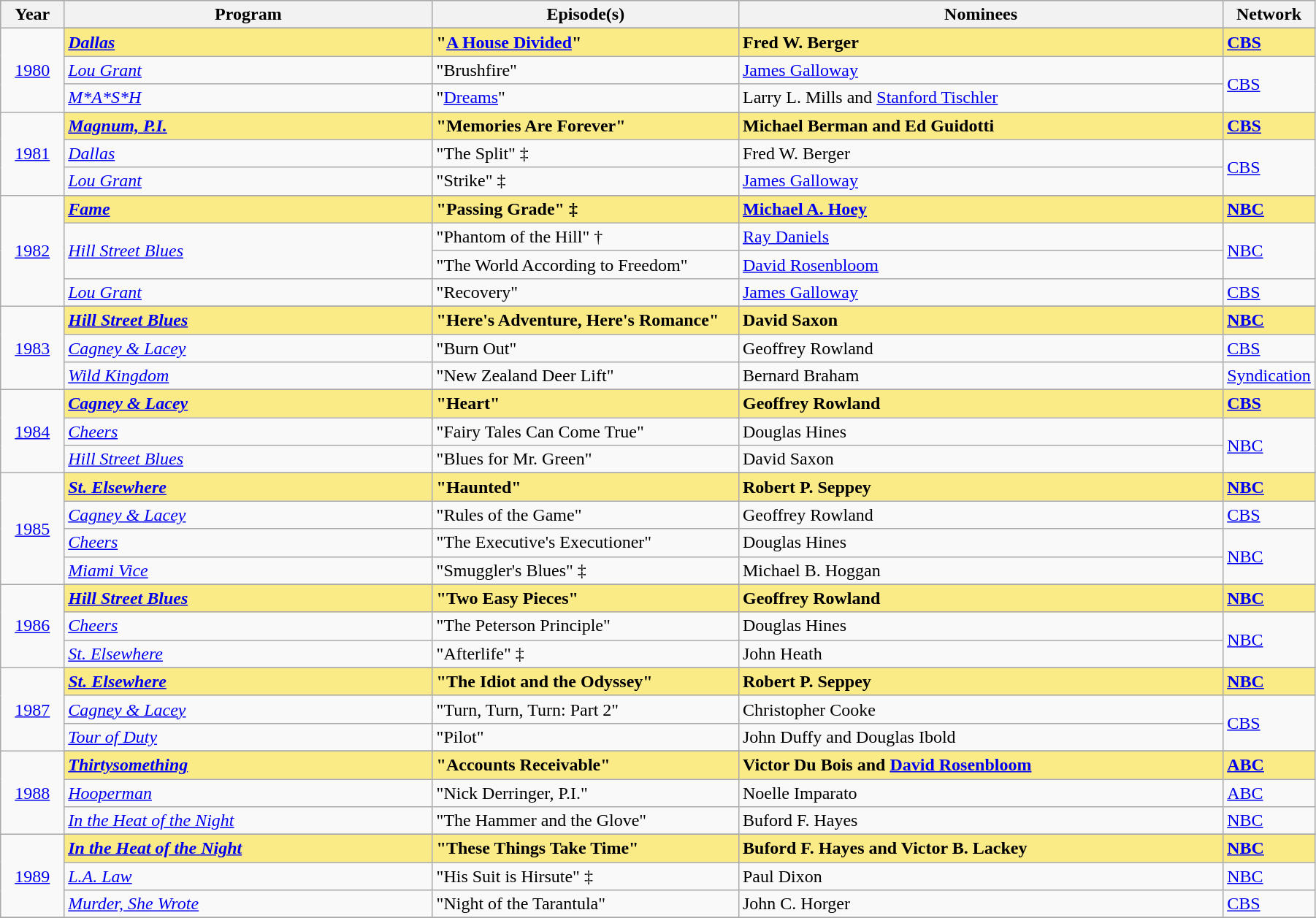<table class="wikitable" style="width:95%">
<tr bgcolor="#bebebe">
<th width="5%">Year</th>
<th width="30%">Program</th>
<th width="25%">Episode(s)</th>
<th width="40%">Nominees</th>
<th width="10%">Network</th>
</tr>
<tr>
<td rowspan=4 style="text-align:center"><a href='#'>1980</a><br></td>
</tr>
<tr style="background:#FAEB86">
<td><strong><em><a href='#'>Dallas</a></em></strong></td>
<td><strong>"<a href='#'>A House Divided</a>"</strong></td>
<td><strong>Fred W. Berger</strong></td>
<td><strong><a href='#'>CBS</a></strong></td>
</tr>
<tr>
<td><em><a href='#'>Lou Grant</a></em></td>
<td>"Brushfire"</td>
<td><a href='#'>James Galloway</a></td>
<td rowspan="2"><a href='#'>CBS</a></td>
</tr>
<tr>
<td><em><a href='#'>M*A*S*H</a></em></td>
<td>"<a href='#'>Dreams</a>"</td>
<td>Larry L. Mills and <a href='#'>Stanford Tischler</a></td>
</tr>
<tr>
<td rowspan=4 style="text-align:center"><a href='#'>1981</a><br></td>
</tr>
<tr style="background:#FAEB86">
<td><strong><em><a href='#'>Magnum, P.I.</a></em></strong></td>
<td><strong>"Memories Are Forever"</strong></td>
<td><strong>Michael Berman and Ed Guidotti</strong></td>
<td><strong><a href='#'>CBS</a></strong></td>
</tr>
<tr>
<td><em><a href='#'>Dallas</a></em></td>
<td>"The Split" ‡</td>
<td>Fred W. Berger</td>
<td rowspan="2"><a href='#'>CBS</a></td>
</tr>
<tr>
<td><em><a href='#'>Lou Grant</a></em></td>
<td>"Strike" ‡</td>
<td><a href='#'>James Galloway</a></td>
</tr>
<tr>
<td rowspan=5 style="text-align:center"><a href='#'>1982</a><br></td>
</tr>
<tr style="background:#FAEB86">
<td><strong><em><a href='#'>Fame</a></em></strong></td>
<td><strong>"Passing Grade" ‡</strong></td>
<td><strong><a href='#'>Michael A. Hoey</a></strong></td>
<td><strong><a href='#'>NBC</a></strong></td>
</tr>
<tr>
<td rowspan="2"><em><a href='#'>Hill Street Blues</a></em></td>
<td>"Phantom of the Hill" †</td>
<td><a href='#'>Ray Daniels</a></td>
<td rowspan="2"><a href='#'>NBC</a></td>
</tr>
<tr>
<td>"The World According to Freedom"</td>
<td><a href='#'>David Rosenbloom</a></td>
</tr>
<tr>
<td><em><a href='#'>Lou Grant</a></em></td>
<td>"Recovery"</td>
<td><a href='#'>James Galloway</a></td>
<td><a href='#'>CBS</a></td>
</tr>
<tr>
<td rowspan=4 style="text-align:center"><a href='#'>1983</a><br></td>
</tr>
<tr style="background:#FAEB86">
<td><strong><em><a href='#'>Hill Street Blues</a></em></strong></td>
<td><strong>"Here's Adventure, Here's Romance"</strong></td>
<td><strong>David Saxon</strong></td>
<td><strong><a href='#'>NBC</a></strong></td>
</tr>
<tr>
<td><em><a href='#'>Cagney & Lacey</a></em></td>
<td>"Burn Out"</td>
<td>Geoffrey Rowland</td>
<td><a href='#'>CBS</a></td>
</tr>
<tr>
<td><em><a href='#'>Wild Kingdom</a></em></td>
<td>"New Zealand Deer Lift"</td>
<td>Bernard Braham</td>
<td><a href='#'>Syndication</a></td>
</tr>
<tr>
<td rowspan=4 style="text-align:center"><a href='#'>1984</a><br></td>
</tr>
<tr style="background:#FAEB86">
<td><strong><em><a href='#'>Cagney & Lacey</a></em></strong></td>
<td><strong>"Heart"</strong></td>
<td><strong>Geoffrey Rowland</strong></td>
<td><strong><a href='#'>CBS</a></strong></td>
</tr>
<tr>
<td><em><a href='#'>Cheers</a></em></td>
<td>"Fairy Tales Can Come True"</td>
<td>Douglas Hines</td>
<td rowspan="2"><a href='#'>NBC</a></td>
</tr>
<tr>
<td><em><a href='#'>Hill Street Blues</a></em></td>
<td>"Blues for Mr. Green"</td>
<td>David Saxon</td>
</tr>
<tr>
<td rowspan=5 style="text-align:center"><a href='#'>1985</a><br></td>
</tr>
<tr style="background:#FAEB86">
<td><strong><em><a href='#'>St. Elsewhere</a></em></strong></td>
<td><strong>"Haunted"</strong></td>
<td><strong>Robert P. Seppey</strong></td>
<td><strong><a href='#'>NBC</a></strong></td>
</tr>
<tr>
<td><em><a href='#'>Cagney & Lacey</a></em></td>
<td>"Rules of the Game"</td>
<td>Geoffrey Rowland</td>
<td><a href='#'>CBS</a></td>
</tr>
<tr>
<td><em><a href='#'>Cheers</a></em></td>
<td>"The Executive's Executioner"</td>
<td>Douglas Hines</td>
<td rowspan="2"><a href='#'>NBC</a></td>
</tr>
<tr>
<td><em><a href='#'>Miami Vice</a></em></td>
<td>"Smuggler's Blues" ‡</td>
<td>Michael B. Hoggan</td>
</tr>
<tr>
<td rowspan=4 style="text-align:center"><a href='#'>1986</a><br></td>
</tr>
<tr style="background:#FAEB86">
<td><strong><em><a href='#'>Hill Street Blues</a></em></strong></td>
<td><strong>"Two Easy Pieces"</strong></td>
<td><strong>Geoffrey Rowland</strong></td>
<td><strong><a href='#'>NBC</a></strong></td>
</tr>
<tr>
<td><em><a href='#'>Cheers</a></em></td>
<td>"The Peterson Principle"</td>
<td>Douglas Hines</td>
<td rowspan="2"><a href='#'>NBC</a></td>
</tr>
<tr>
<td><em><a href='#'>St. Elsewhere</a></em></td>
<td>"Afterlife" ‡</td>
<td>John Heath</td>
</tr>
<tr>
<td rowspan=4 style="text-align:center"><a href='#'>1987</a><br></td>
</tr>
<tr style="background:#FAEB86">
<td><strong><em><a href='#'>St. Elsewhere</a></em></strong></td>
<td><strong>"The Idiot and the Odyssey"</strong></td>
<td><strong>Robert P. Seppey</strong></td>
<td><strong><a href='#'>NBC</a></strong></td>
</tr>
<tr>
<td><em><a href='#'>Cagney & Lacey</a></em></td>
<td>"Turn, Turn, Turn: Part 2"</td>
<td>Christopher Cooke</td>
<td rowspan="2"><a href='#'>CBS</a></td>
</tr>
<tr>
<td><em><a href='#'>Tour of Duty</a></em></td>
<td>"Pilot"</td>
<td>John Duffy and Douglas Ibold</td>
</tr>
<tr>
<td rowspan=4 style="text-align:center"><a href='#'>1988</a><br></td>
</tr>
<tr style="background:#FAEB86">
<td><strong><em><a href='#'>Thirtysomething</a></em></strong></td>
<td><strong>"Accounts Receivable"</strong></td>
<td><strong>Victor Du Bois and <a href='#'>David Rosenbloom</a></strong></td>
<td><strong><a href='#'>ABC</a></strong></td>
</tr>
<tr>
<td><em><a href='#'>Hooperman</a></em></td>
<td>"Nick Derringer, P.I."</td>
<td>Noelle Imparato</td>
<td><a href='#'>ABC</a></td>
</tr>
<tr>
<td><em><a href='#'>In the Heat of the Night</a></em></td>
<td>"The Hammer and the Glove"</td>
<td>Buford F. Hayes</td>
<td><a href='#'>NBC</a></td>
</tr>
<tr>
<td rowspan=4 style="text-align:center"><a href='#'>1989</a><br></td>
</tr>
<tr style="background:#FAEB86">
<td><strong><em><a href='#'>In the Heat of the Night</a></em></strong></td>
<td><strong>"These Things Take Time"</strong></td>
<td><strong>Buford F. Hayes and Victor B. Lackey</strong></td>
<td><strong><a href='#'>NBC</a></strong></td>
</tr>
<tr>
<td><em><a href='#'>L.A. Law</a></em></td>
<td>"His Suit is Hirsute" ‡</td>
<td>Paul Dixon</td>
<td><a href='#'>NBC</a></td>
</tr>
<tr>
<td><em><a href='#'>Murder, She Wrote</a></em></td>
<td>"Night of the Tarantula"</td>
<td>John C. Horger</td>
<td><a href='#'>CBS</a></td>
</tr>
<tr>
</tr>
</table>
